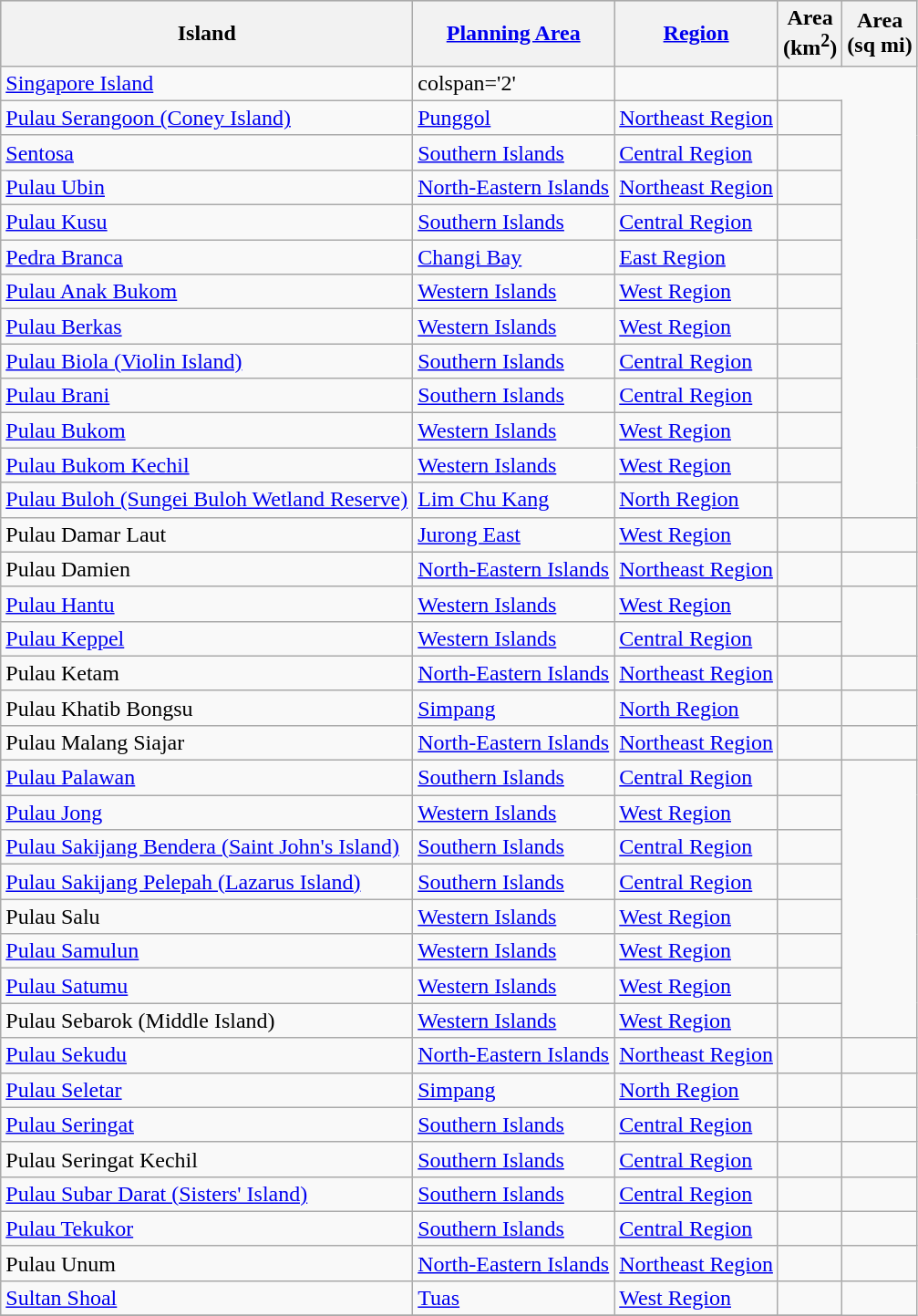<table class="wikitable sortable static-row-numbers static-row-header-hash" id="SGIsland">
<tr bgcolor="#CCCCCC">
<th>Island</th>
<th><a href='#'>Planning Area</a></th>
<th><a href='#'>Region</a></th>
<th>Area<br>(km<sup>2</sup>)</th>
<th>Area<br>(sq mi)</th>
</tr>
<tr>
<td><a href='#'>Singapore Island</a></td>
<td>colspan='2' </td>
<td></td>
</tr>
<tr>
<td><a href='#'>Pulau Serangoon (Coney Island)</a></td>
<td><a href='#'>Punggol</a></td>
<td><a href='#'>Northeast Region</a></td>
<td></td>
</tr>
<tr>
<td><a href='#'>Sentosa</a></td>
<td><a href='#'>Southern Islands</a></td>
<td><a href='#'>Central Region</a></td>
<td></td>
</tr>
<tr>
<td><a href='#'>Pulau Ubin</a></td>
<td><a href='#'>North-Eastern Islands</a></td>
<td><a href='#'>Northeast Region</a></td>
<td></td>
</tr>
<tr>
<td><a href='#'>Pulau Kusu</a></td>
<td><a href='#'>Southern Islands</a></td>
<td><a href='#'>Central Region</a></td>
<td></td>
</tr>
<tr>
<td><a href='#'>Pedra Branca</a></td>
<td><a href='#'>Changi Bay</a></td>
<td><a href='#'>East Region</a></td>
<td></td>
</tr>
<tr>
<td><a href='#'>Pulau Anak Bukom</a></td>
<td><a href='#'>Western Islands</a></td>
<td><a href='#'>West Region</a></td>
<td></td>
</tr>
<tr>
<td><a href='#'>Pulau Berkas</a></td>
<td><a href='#'>Western Islands</a></td>
<td><a href='#'>West Region</a></td>
<td></td>
</tr>
<tr>
<td><a href='#'>Pulau Biola (Violin Island)</a></td>
<td><a href='#'>Southern Islands</a></td>
<td><a href='#'>Central Region</a></td>
<td></td>
</tr>
<tr>
<td><a href='#'>Pulau Brani</a></td>
<td><a href='#'>Southern Islands</a></td>
<td><a href='#'>Central Region</a></td>
<td></td>
</tr>
<tr>
<td><a href='#'>Pulau Bukom</a></td>
<td><a href='#'>Western Islands</a></td>
<td><a href='#'>West Region</a></td>
<td></td>
</tr>
<tr>
<td><a href='#'>Pulau Bukom Kechil</a></td>
<td><a href='#'>Western Islands</a></td>
<td><a href='#'>West Region</a></td>
<td></td>
</tr>
<tr>
<td><a href='#'>Pulau Buloh (Sungei Buloh Wetland Reserve)</a></td>
<td><a href='#'>Lim Chu Kang</a></td>
<td><a href='#'>North Region</a></td>
<td></td>
</tr>
<tr>
<td>Pulau Damar Laut</td>
<td><a href='#'>Jurong East</a></td>
<td><a href='#'>West Region</a></td>
<td></td>
<td></td>
</tr>
<tr>
<td>Pulau Damien</td>
<td><a href='#'>North-Eastern Islands</a></td>
<td><a href='#'>Northeast Region</a></td>
<td></td>
<td></td>
</tr>
<tr>
<td><a href='#'>Pulau Hantu</a></td>
<td><a href='#'>Western Islands</a></td>
<td><a href='#'>West Region</a></td>
<td></td>
</tr>
<tr>
<td><a href='#'>Pulau Keppel</a></td>
<td><a href='#'>Western Islands</a></td>
<td><a href='#'>Central Region</a></td>
<td></td>
</tr>
<tr>
<td>Pulau Ketam</td>
<td><a href='#'>North-Eastern Islands</a></td>
<td><a href='#'>Northeast Region</a></td>
<td></td>
<td></td>
</tr>
<tr>
<td>Pulau Khatib Bongsu</td>
<td><a href='#'>Simpang</a></td>
<td><a href='#'>North Region</a></td>
<td></td>
<td></td>
</tr>
<tr>
<td>Pulau Malang Siajar</td>
<td><a href='#'>North-Eastern Islands</a></td>
<td><a href='#'>Northeast Region</a></td>
<td></td>
<td></td>
</tr>
<tr>
<td><a href='#'>Pulau Palawan</a></td>
<td><a href='#'>Southern Islands</a></td>
<td><a href='#'>Central Region</a></td>
<td></td>
</tr>
<tr>
<td><a href='#'>Pulau Jong</a></td>
<td><a href='#'>Western Islands</a></td>
<td><a href='#'>West Region</a></td>
<td></td>
</tr>
<tr>
<td><a href='#'>Pulau Sakijang Bendera (Saint John's Island)</a></td>
<td><a href='#'>Southern Islands</a></td>
<td><a href='#'>Central Region</a></td>
<td></td>
</tr>
<tr>
<td><a href='#'>Pulau Sakijang Pelepah (Lazarus Island)</a></td>
<td><a href='#'>Southern Islands</a></td>
<td><a href='#'>Central Region</a></td>
<td></td>
</tr>
<tr>
<td>Pulau Salu</td>
<td><a href='#'>Western Islands</a></td>
<td><a href='#'>West Region</a></td>
<td></td>
</tr>
<tr>
<td><a href='#'>Pulau Samulun</a></td>
<td><a href='#'>Western Islands</a></td>
<td><a href='#'>West Region</a></td>
<td></td>
</tr>
<tr>
<td><a href='#'>Pulau Satumu</a></td>
<td><a href='#'>Western Islands</a></td>
<td><a href='#'>West Region</a></td>
<td></td>
</tr>
<tr>
<td>Pulau Sebarok (Middle Island)</td>
<td><a href='#'>Western Islands</a></td>
<td><a href='#'>West Region</a></td>
<td></td>
</tr>
<tr>
<td><a href='#'>Pulau Sekudu</a></td>
<td><a href='#'>North-Eastern Islands</a></td>
<td><a href='#'>Northeast Region</a></td>
<td></td>
<td></td>
</tr>
<tr>
<td><a href='#'>Pulau Seletar</a></td>
<td><a href='#'>Simpang</a></td>
<td><a href='#'>North Region</a></td>
<td></td>
</tr>
<tr>
<td><a href='#'>Pulau Seringat</a></td>
<td><a href='#'>Southern Islands</a></td>
<td><a href='#'>Central Region</a></td>
<td></td>
<td></td>
</tr>
<tr>
<td>Pulau Seringat Kechil</td>
<td><a href='#'>Southern Islands</a></td>
<td><a href='#'>Central Region</a></td>
<td></td>
<td></td>
</tr>
<tr>
<td><a href='#'>Pulau Subar Darat (Sisters' Island)</a></td>
<td><a href='#'>Southern Islands</a></td>
<td><a href='#'>Central Region</a></td>
<td></td>
</tr>
<tr>
<td><a href='#'>Pulau Tekukor</a></td>
<td><a href='#'>Southern Islands</a></td>
<td><a href='#'>Central Region</a></td>
<td></td>
<td></td>
</tr>
<tr>
<td>Pulau Unum</td>
<td><a href='#'>North-Eastern Islands</a></td>
<td><a href='#'>Northeast Region</a></td>
<td></td>
<td></td>
</tr>
<tr>
<td><a href='#'>Sultan Shoal</a></td>
<td><a href='#'>Tuas</a></td>
<td><a href='#'>West Region</a></td>
<td></td>
</tr>
<tr style="background: ;" class="sortbottom">
</tr>
</table>
